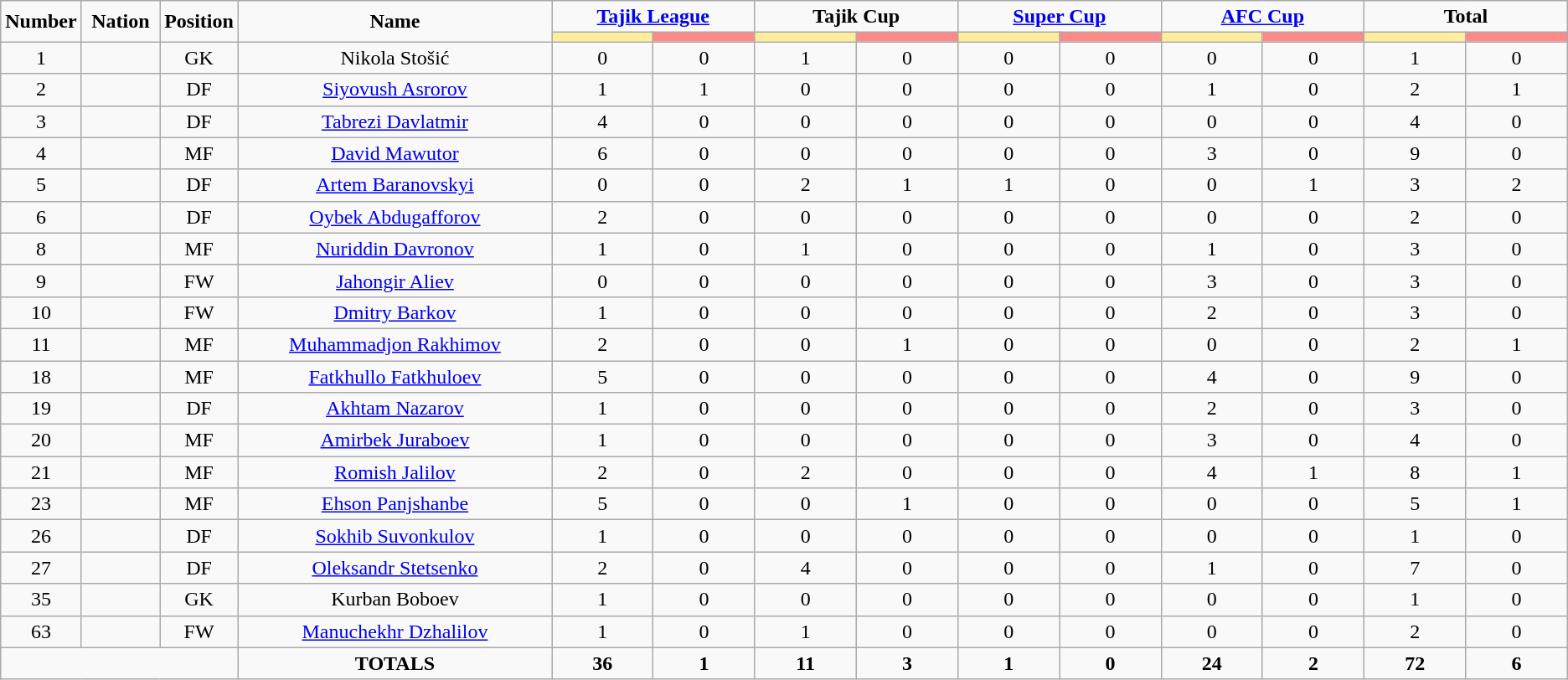<table class="wikitable" style="text-align:center;">
<tr>
<td rowspan="2"  style="width:5%; text-align:center;"><strong>Number</strong></td>
<td rowspan="2"  style="width:5%; text-align:center;"><strong>Nation</strong></td>
<td rowspan="2"  style="width:5%; text-align:center;"><strong>Position</strong></td>
<td rowspan="2"  style="width:20%; text-align:center;"><strong>Name</strong></td>
<td colspan="2" style="text-align:center;"><strong><a href='#'>Tajik League</a></strong></td>
<td colspan="2" style="text-align:center;"><strong>Tajik Cup</strong></td>
<td colspan="2" style="text-align:center;"><strong><a href='#'>Super Cup</a></strong></td>
<td colspan="2" style="text-align:center;"><strong><a href='#'>AFC Cup</a></strong></td>
<td colspan="2" style="text-align:center;"><strong>Total</strong></td>
</tr>
<tr>
<th style="width:60px; background:#fe9;"></th>
<th style="width:60px; background:#ff8888;"></th>
<th style="width:60px; background:#fe9;"></th>
<th style="width:60px; background:#ff8888;"></th>
<th style="width:60px; background:#fe9;"></th>
<th style="width:60px; background:#ff8888;"></th>
<th style="width:60px; background:#fe9;"></th>
<th style="width:60px; background:#ff8888;"></th>
<th style="width:60px; background:#fe9;"></th>
<th style="width:60px; background:#ff8888;"></th>
</tr>
<tr>
<td>1</td>
<td></td>
<td>GK</td>
<td>Nikola Stošić</td>
<td>0</td>
<td>0</td>
<td>1</td>
<td>0</td>
<td>0</td>
<td>0</td>
<td>0</td>
<td>0</td>
<td>1</td>
<td>0</td>
</tr>
<tr>
<td>2</td>
<td></td>
<td>DF</td>
<td><a href='#'>Siyovush Asrorov</a></td>
<td>1</td>
<td>1</td>
<td>0</td>
<td>0</td>
<td>0</td>
<td>0</td>
<td>1</td>
<td>0</td>
<td>2</td>
<td>1</td>
</tr>
<tr>
<td>3</td>
<td></td>
<td>DF</td>
<td><a href='#'>Tabrezi Davlatmir</a></td>
<td>4</td>
<td>0</td>
<td>0</td>
<td>0</td>
<td>0</td>
<td>0</td>
<td>0</td>
<td>0</td>
<td>4</td>
<td>0</td>
</tr>
<tr>
<td>4</td>
<td></td>
<td>MF</td>
<td><a href='#'>David Mawutor</a></td>
<td>6</td>
<td>0</td>
<td>0</td>
<td>0</td>
<td>0</td>
<td>0</td>
<td>3</td>
<td>0</td>
<td>9</td>
<td>0</td>
</tr>
<tr>
<td>5</td>
<td></td>
<td>DF</td>
<td><a href='#'>Artem Baranovskyi</a></td>
<td>0</td>
<td>0</td>
<td>2</td>
<td>1</td>
<td>1</td>
<td>0</td>
<td>0</td>
<td>1</td>
<td>3</td>
<td>2</td>
</tr>
<tr>
<td>6</td>
<td></td>
<td>DF</td>
<td><a href='#'>Oybek Abdugafforov</a></td>
<td>2</td>
<td>0</td>
<td>0</td>
<td>0</td>
<td>0</td>
<td>0</td>
<td>0</td>
<td>0</td>
<td>2</td>
<td>0</td>
</tr>
<tr>
<td>8</td>
<td></td>
<td>MF</td>
<td><a href='#'>Nuriddin Davronov</a></td>
<td>1</td>
<td>0</td>
<td>1</td>
<td>0</td>
<td>0</td>
<td>0</td>
<td>1</td>
<td>0</td>
<td>3</td>
<td>0</td>
</tr>
<tr>
<td>9</td>
<td></td>
<td>FW</td>
<td><a href='#'>Jahongir Aliev</a></td>
<td>0</td>
<td>0</td>
<td>0</td>
<td>0</td>
<td>0</td>
<td>0</td>
<td>3</td>
<td>0</td>
<td>3</td>
<td>0</td>
</tr>
<tr>
<td>10</td>
<td></td>
<td>FW</td>
<td><a href='#'>Dmitry Barkov</a></td>
<td>1</td>
<td>0</td>
<td>0</td>
<td>0</td>
<td>0</td>
<td>0</td>
<td>2</td>
<td>0</td>
<td>3</td>
<td>0</td>
</tr>
<tr>
<td>11</td>
<td></td>
<td>MF</td>
<td><a href='#'>Muhammadjon Rakhimov</a></td>
<td>2</td>
<td>0</td>
<td>0</td>
<td>1</td>
<td>0</td>
<td>0</td>
<td>0</td>
<td>0</td>
<td>2</td>
<td>1</td>
</tr>
<tr>
<td>18</td>
<td></td>
<td>MF</td>
<td><a href='#'>Fatkhullo Fatkhuloev</a></td>
<td>5</td>
<td>0</td>
<td>0</td>
<td>0</td>
<td>0</td>
<td>0</td>
<td>4</td>
<td>0</td>
<td>9</td>
<td>0</td>
</tr>
<tr>
<td>19</td>
<td></td>
<td>DF</td>
<td><a href='#'>Akhtam Nazarov</a></td>
<td>1</td>
<td>0</td>
<td>0</td>
<td>0</td>
<td>0</td>
<td>0</td>
<td>2</td>
<td>0</td>
<td>3</td>
<td>0</td>
</tr>
<tr>
<td>20</td>
<td></td>
<td>MF</td>
<td><a href='#'>Amirbek Juraboev</a></td>
<td>1</td>
<td>0</td>
<td>0</td>
<td>0</td>
<td>0</td>
<td>0</td>
<td>3</td>
<td>0</td>
<td>4</td>
<td>0</td>
</tr>
<tr>
<td>21</td>
<td></td>
<td>MF</td>
<td><a href='#'>Romish Jalilov</a></td>
<td>2</td>
<td>0</td>
<td>2</td>
<td>0</td>
<td>0</td>
<td>0</td>
<td>4</td>
<td>1</td>
<td>8</td>
<td>1</td>
</tr>
<tr>
<td>23</td>
<td></td>
<td>MF</td>
<td><a href='#'>Ehson Panjshanbe</a></td>
<td>5</td>
<td>0</td>
<td>0</td>
<td>1</td>
<td>0</td>
<td>0</td>
<td>0</td>
<td>0</td>
<td>5</td>
<td>1</td>
</tr>
<tr>
<td>26</td>
<td></td>
<td>DF</td>
<td><a href='#'>Sokhib Suvonkulov</a></td>
<td>1</td>
<td>0</td>
<td>0</td>
<td>0</td>
<td>0</td>
<td>0</td>
<td>0</td>
<td>0</td>
<td>1</td>
<td>0</td>
</tr>
<tr>
<td>27</td>
<td></td>
<td>DF</td>
<td><a href='#'>Oleksandr Stetsenko</a></td>
<td>2</td>
<td>0</td>
<td>4</td>
<td>0</td>
<td>0</td>
<td>0</td>
<td>1</td>
<td>0</td>
<td>7</td>
<td>0</td>
</tr>
<tr>
<td>35</td>
<td></td>
<td>GK</td>
<td>Kurban Boboev</td>
<td>1</td>
<td>0</td>
<td>0</td>
<td>0</td>
<td>0</td>
<td>0</td>
<td>0</td>
<td>0</td>
<td>1</td>
<td>0</td>
</tr>
<tr>
<td>63</td>
<td></td>
<td>FW</td>
<td><a href='#'>Manuchekhr Dzhalilov</a></td>
<td>1</td>
<td>0</td>
<td>1</td>
<td>0</td>
<td>0</td>
<td>0</td>
<td>0</td>
<td>0</td>
<td>2</td>
<td>0</td>
</tr>
<tr>
<td colspan="3"></td>
<td><strong>TOTALS</strong></td>
<td><strong>36</strong></td>
<td><strong>1</strong></td>
<td><strong>11</strong></td>
<td><strong>3</strong></td>
<td><strong>1</strong></td>
<td><strong>0</strong></td>
<td><strong>24</strong></td>
<td><strong>2</strong></td>
<td><strong>72</strong></td>
<td><strong>6</strong></td>
</tr>
</table>
